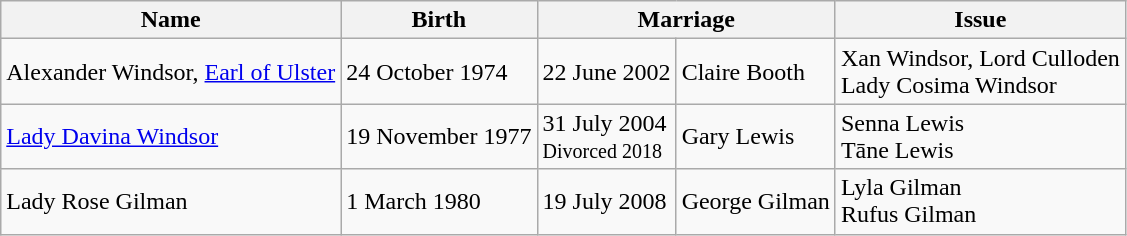<table class="wikitable">
<tr>
<th>Name</th>
<th>Birth</th>
<th colspan="2">Marriage</th>
<th>Issue</th>
</tr>
<tr>
<td>Alexander Windsor, <a href='#'>Earl of Ulster</a></td>
<td>24 October 1974</td>
<td>22 June 2002</td>
<td>Claire Booth</td>
<td>Xan Windsor, Lord Culloden<br>Lady Cosima Windsor</td>
</tr>
<tr>
<td><a href='#'>Lady Davina Windsor</a></td>
<td>19 November 1977</td>
<td>31 July 2004<br><small>Divorced 2018</small></td>
<td>Gary Lewis</td>
<td>Senna Lewis<br>Tāne Lewis</td>
</tr>
<tr>
<td>Lady Rose Gilman</td>
<td>1 March 1980</td>
<td>19 July 2008</td>
<td>George Gilman</td>
<td>Lyla Gilman<br>Rufus Gilman</td>
</tr>
</table>
